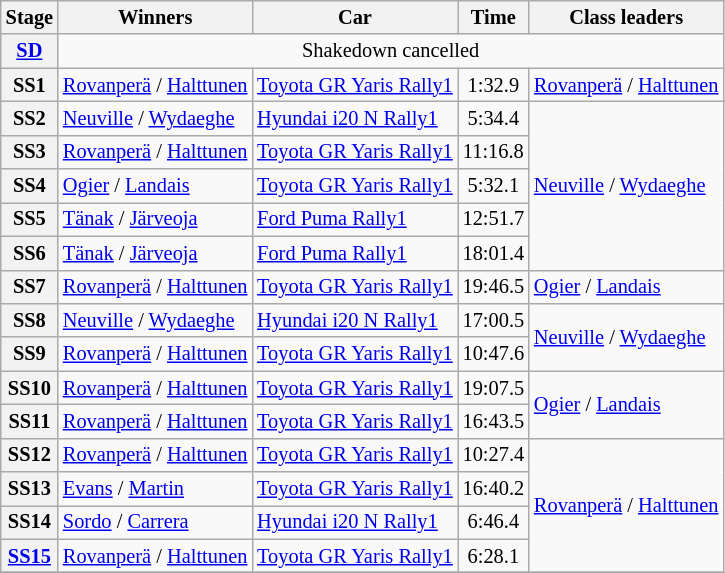<table class="wikitable" style="font-size:85%">
<tr>
<th>Stage</th>
<th>Winners</th>
<th>Car</th>
<th>Time</th>
<th>Class leaders</th>
</tr>
<tr>
<th><a href='#'>SD</a></th>
<td colspan="4" align="center">Shakedown cancelled</td>
</tr>
<tr>
<th>SS1</th>
<td><a href='#'>Rovanperä</a> / <a href='#'>Halttunen</a></td>
<td><a href='#'>Toyota GR Yaris Rally1</a></td>
<td align="center">1:32.9</td>
<td><a href='#'>Rovanperä</a> / <a href='#'>Halttunen</a></td>
</tr>
<tr>
<th>SS2</th>
<td><a href='#'>Neuville</a> / <a href='#'>Wydaeghe</a></td>
<td><a href='#'>Hyundai i20 N Rally1</a></td>
<td align="center">5:34.4</td>
<td rowspan=5><a href='#'>Neuville</a> / <a href='#'>Wydaeghe</a></td>
</tr>
<tr>
<th>SS3</th>
<td><a href='#'>Rovanperä</a> / <a href='#'>Halttunen</a></td>
<td><a href='#'>Toyota GR Yaris Rally1</a></td>
<td align="center">11:16.8</td>
</tr>
<tr>
<th>SS4</th>
<td><a href='#'>Ogier</a> / <a href='#'>Landais</a></td>
<td><a href='#'>Toyota GR Yaris Rally1</a></td>
<td align="center">5:32.1</td>
</tr>
<tr>
<th>SS5</th>
<td><a href='#'>Tänak</a> / <a href='#'>Järveoja</a></td>
<td><a href='#'>Ford Puma Rally1</a></td>
<td align="center">12:51.7</td>
</tr>
<tr>
<th>SS6</th>
<td><a href='#'>Tänak</a> / <a href='#'>Järveoja</a></td>
<td><a href='#'>Ford Puma Rally1</a></td>
<td align="center">18:01.4</td>
</tr>
<tr>
<th>SS7</th>
<td><a href='#'>Rovanperä</a> / <a href='#'>Halttunen</a></td>
<td><a href='#'>Toyota GR Yaris Rally1</a></td>
<td align="center">19:46.5</td>
<td><a href='#'>Ogier</a> / <a href='#'>Landais</a></td>
</tr>
<tr>
<th>SS8</th>
<td><a href='#'>Neuville</a> / <a href='#'>Wydaeghe</a></td>
<td><a href='#'>Hyundai i20 N Rally1</a></td>
<td align="center">17:00.5</td>
<td rowspan="2"><a href='#'>Neuville</a> / <a href='#'>Wydaeghe</a></td>
</tr>
<tr>
<th>SS9</th>
<td><a href='#'>Rovanperä</a> / <a href='#'>Halttunen</a></td>
<td><a href='#'>Toyota GR Yaris Rally1</a></td>
<td align="center">10:47.6</td>
</tr>
<tr>
<th>SS10</th>
<td><a href='#'>Rovanperä</a> / <a href='#'>Halttunen</a></td>
<td><a href='#'>Toyota GR Yaris Rally1</a></td>
<td align="center">19:07.5</td>
<td rowspan="2"><a href='#'>Ogier</a> / <a href='#'>Landais</a></td>
</tr>
<tr>
<th>SS11</th>
<td><a href='#'>Rovanperä</a> / <a href='#'>Halttunen</a></td>
<td><a href='#'>Toyota GR Yaris Rally1</a></td>
<td align="center">16:43.5</td>
</tr>
<tr>
<th>SS12</th>
<td><a href='#'>Rovanperä</a> / <a href='#'>Halttunen</a></td>
<td><a href='#'>Toyota GR Yaris Rally1</a></td>
<td align="center">10:27.4</td>
<td rowspan="4"><a href='#'>Rovanperä</a> / <a href='#'>Halttunen</a></td>
</tr>
<tr>
<th>SS13</th>
<td><a href='#'>Evans</a> / <a href='#'>Martin</a></td>
<td><a href='#'>Toyota GR Yaris Rally1</a></td>
<td align="center">16:40.2</td>
</tr>
<tr>
<th>SS14</th>
<td><a href='#'>Sordo</a> / <a href='#'>Carrera</a></td>
<td><a href='#'>Hyundai i20 N Rally1</a></td>
<td align="center">6:46.4</td>
</tr>
<tr>
<th><a href='#'>SS15</a></th>
<td><a href='#'>Rovanperä</a> / <a href='#'>Halttunen</a></td>
<td><a href='#'>Toyota GR Yaris Rally1</a></td>
<td align="center">6:28.1</td>
</tr>
<tr>
</tr>
</table>
